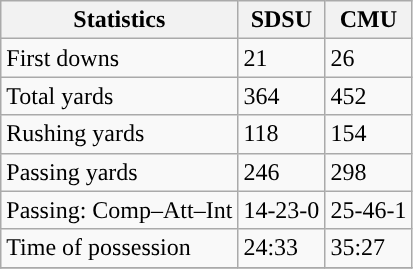<table class="wikitable" style="float: left;">
<tr>
<th>Statistics</th>
<th>SDSU</th>
<th>CMU</th>
</tr>
<tr>
<td>First downs</td>
<td>21</td>
<td>26</td>
</tr>
<tr>
<td>Total yards</td>
<td>364</td>
<td>452</td>
</tr>
<tr>
<td>Rushing yards</td>
<td>118</td>
<td>154</td>
</tr>
<tr>
<td>Passing yards</td>
<td>246</td>
<td>298</td>
</tr>
<tr>
<td>Passing: Comp–Att–Int</td>
<td>14-23-0</td>
<td>25-46-1</td>
</tr>
<tr>
<td>Time of possession</td>
<td>24:33</td>
<td>35:27</td>
</tr>
<tr>
</tr>
</table>
